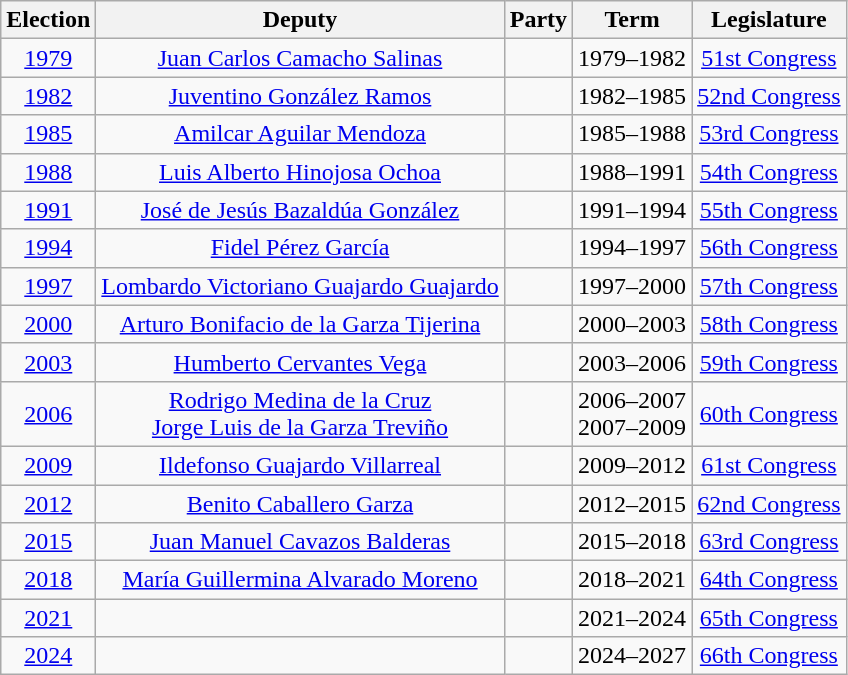<table class="wikitable sortable" style="text-align: center">
<tr>
<th>Election</th>
<th class="unsortable">Deputy</th>
<th class="unsortable">Party</th>
<th class="unsortable">Term</th>
<th class="unsortable">Legislature</th>
</tr>
<tr>
<td><a href='#'>1979</a></td>
<td><a href='#'>Juan Carlos Camacho Salinas</a></td>
<td></td>
<td>1979–1982</td>
<td><a href='#'>51st Congress</a></td>
</tr>
<tr>
<td><a href='#'>1982</a></td>
<td><a href='#'>Juventino González Ramos</a></td>
<td></td>
<td>1982–1985</td>
<td><a href='#'>52nd Congress</a></td>
</tr>
<tr>
<td><a href='#'>1985</a></td>
<td><a href='#'>Amilcar Aguilar Mendoza</a></td>
<td></td>
<td>1985–1988</td>
<td><a href='#'>53rd Congress</a></td>
</tr>
<tr>
<td><a href='#'>1988</a></td>
<td><a href='#'>Luis Alberto Hinojosa Ochoa</a></td>
<td></td>
<td>1988–1991</td>
<td><a href='#'>54th Congress</a></td>
</tr>
<tr>
<td><a href='#'>1991</a></td>
<td><a href='#'>José de Jesús Bazaldúa González</a></td>
<td></td>
<td>1991–1994</td>
<td><a href='#'>55th Congress</a></td>
</tr>
<tr>
<td><a href='#'>1994</a></td>
<td><a href='#'>Fidel Pérez García</a></td>
<td></td>
<td>1994–1997</td>
<td><a href='#'>56th Congress</a></td>
</tr>
<tr>
<td><a href='#'>1997</a></td>
<td><a href='#'>Lombardo Victoriano Guajardo Guajardo</a></td>
<td></td>
<td>1997–2000</td>
<td><a href='#'>57th Congress</a></td>
</tr>
<tr>
<td><a href='#'>2000</a></td>
<td><a href='#'>Arturo Bonifacio de la Garza Tijerina</a></td>
<td></td>
<td>2000–2003</td>
<td><a href='#'>58th Congress</a></td>
</tr>
<tr>
<td><a href='#'>2003</a></td>
<td><a href='#'>Humberto Cervantes Vega</a></td>
<td></td>
<td>2003–2006</td>
<td><a href='#'>59th Congress</a></td>
</tr>
<tr>
<td><a href='#'>2006</a></td>
<td><a href='#'>Rodrigo Medina de la Cruz</a><br><a href='#'>Jorge Luis de la Garza Treviño</a></td>
<td></td>
<td>2006–2007<br>2007–2009</td>
<td><a href='#'>60th Congress</a></td>
</tr>
<tr>
<td><a href='#'>2009</a></td>
<td><a href='#'>Ildefonso Guajardo Villarreal</a></td>
<td></td>
<td>2009–2012</td>
<td><a href='#'>61st Congress</a></td>
</tr>
<tr>
<td><a href='#'>2012</a></td>
<td><a href='#'>Benito Caballero Garza</a></td>
<td></td>
<td>2012–2015</td>
<td><a href='#'>62nd Congress</a></td>
</tr>
<tr>
<td><a href='#'>2015</a></td>
<td><a href='#'>Juan Manuel Cavazos Balderas</a></td>
<td></td>
<td>2015–2018</td>
<td><a href='#'>63rd Congress</a></td>
</tr>
<tr>
<td><a href='#'>2018</a></td>
<td><a href='#'>María Guillermina Alvarado Moreno</a></td>
<td></td>
<td>2018–2021</td>
<td><a href='#'>64th Congress</a></td>
</tr>
<tr>
<td><a href='#'>2021</a></td>
<td></td>
<td></td>
<td>2021–2024</td>
<td><a href='#'>65th Congress</a></td>
</tr>
<tr>
<td><a href='#'>2024</a></td>
<td></td>
<td></td>
<td>2024–2027</td>
<td><a href='#'>66th Congress</a></td>
</tr>
</table>
